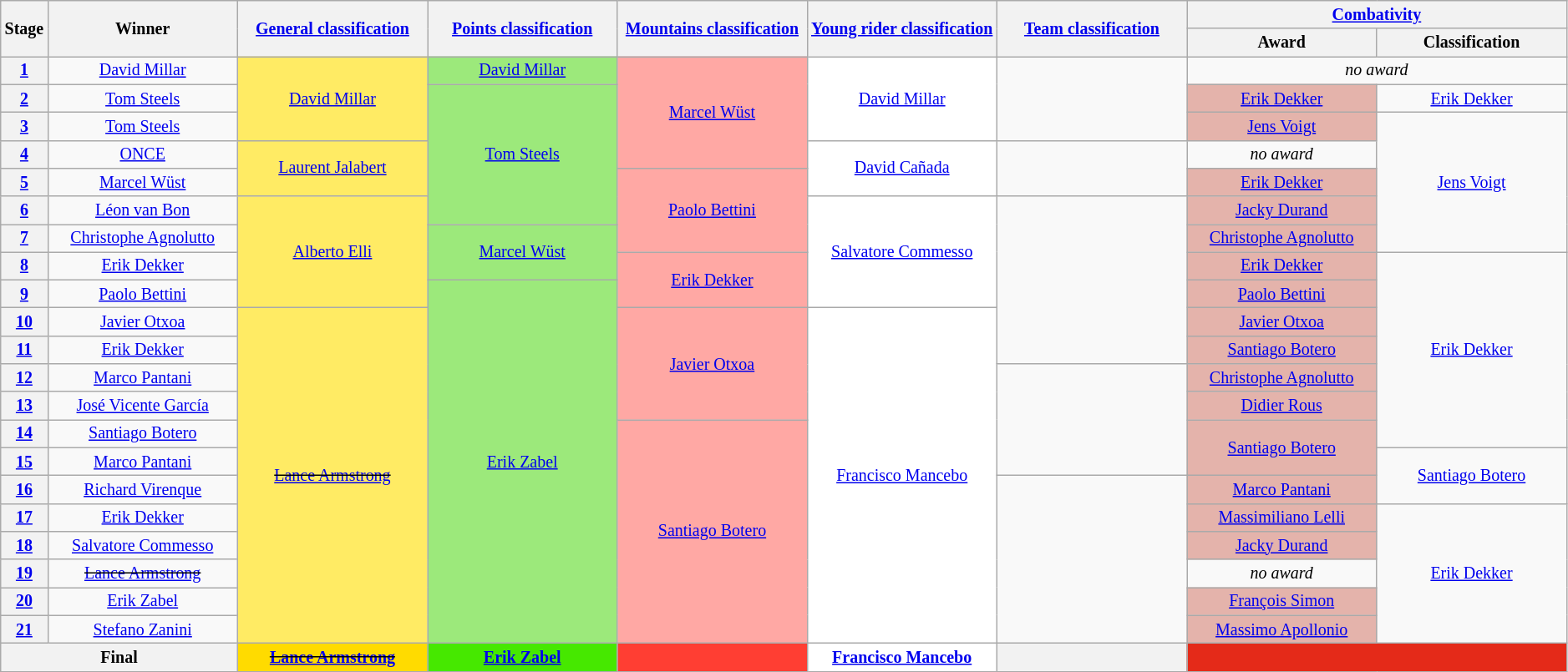<table class="wikitable" style="text-align:center; font-size:smaller; clear:both;">
<tr>
<th scope="col" style="width:1%;" rowspan="2">Stage</th>
<th scope="col" style="width:12%;" rowspan="2">Winner</th>
<th scope="col" style="width:12%;" rowspan="2"><a href='#'>General classification</a><br></th>
<th scope="col" style="width:12%;" rowspan="2"><a href='#'>Points classification</a><br></th>
<th scope="col" style="width:12%;" rowspan="2"><a href='#'>Mountains classification</a><br></th>
<th scope="col" style="width:12%;" rowspan="2"><a href='#'>Young rider classification</a><br></th>
<th scope="col" style="width:12%;" rowspan="2"><a href='#'>Team classification</a></th>
<th scope="col" style="width:22%;" colspan="2"><a href='#'>Combativity</a></th>
</tr>
<tr>
<th scope="col" style="width:12%;"> Award</th>
<th scope="col" style="width:12%;">Classification</th>
</tr>
<tr>
<th scope="row"><a href='#'>1</a></th>
<td><a href='#'>David Millar</a></td>
<td style="background:#FFEB64;"     rowspan="3"><a href='#'>David Millar</a></td>
<td style="background:#9CE97B;"><a href='#'>David Millar</a></td>
<td style="background:#FFA8A4;"     rowspan="4"><a href='#'>Marcel Wüst</a></td>
<td style="background:white;"      rowspan="3"><a href='#'>David Millar</a></td>
<td rowspan="3"></td>
<td colspan="2"><em>no award</em></td>
</tr>
<tr>
<th scope="row"><a href='#'>2</a></th>
<td><a href='#'>Tom Steels</a></td>
<td style="background:#9CE97B;" rowspan="5"><a href='#'>Tom Steels</a></td>
<td style="background:#E4B3AB;"><a href='#'>Erik Dekker</a></td>
<td><a href='#'>Erik Dekker</a></td>
</tr>
<tr>
<th scope="row"><a href='#'>3</a></th>
<td><a href='#'>Tom Steels</a></td>
<td style="background:#E4B3AB;"><a href='#'>Jens Voigt</a></td>
<td rowspan="5"><a href='#'>Jens Voigt</a></td>
</tr>
<tr>
<th scope="row"><a href='#'>4</a></th>
<td><a href='#'>ONCE</a></td>
<td style="background:#FFEB64;"     rowspan="2"><a href='#'>Laurent Jalabert</a></td>
<td style="background:white;"     rowspan="2"><a href='#'>David Cañada</a></td>
<td rowspan="2"></td>
<td><em>no award</em></td>
</tr>
<tr>
<th scope="row"><a href='#'>5</a></th>
<td><a href='#'>Marcel Wüst</a></td>
<td style="background:#FFA8A4;"     rowspan="3"><a href='#'>Paolo Bettini</a></td>
<td style="background:#E4B3AB;"><a href='#'>Erik Dekker</a></td>
</tr>
<tr>
<th scope="row"><a href='#'>6</a></th>
<td><a href='#'>Léon van Bon</a></td>
<td style="background:#FFEB64;"     rowspan="4"><a href='#'>Alberto Elli</a></td>
<td style="background:white;"     rowspan="4"><a href='#'>Salvatore Commesso</a></td>
<td rowspan="6"></td>
<td style="background:#E4B3AB;"><a href='#'>Jacky Durand</a></td>
</tr>
<tr>
<th scope="row"><a href='#'>7</a></th>
<td><a href='#'>Christophe Agnolutto</a></td>
<td style="background:#9CE97B;" rowspan="2"><a href='#'>Marcel Wüst</a></td>
<td style="background:#E4B3AB;"><a href='#'>Christophe Agnolutto</a></td>
</tr>
<tr>
<th scope="row"><a href='#'>8</a></th>
<td><a href='#'>Erik Dekker</a></td>
<td style="background:#FFA8A4;"     rowspan="2"><a href='#'>Erik Dekker</a></td>
<td style="background:#E4B3AB;"><a href='#'>Erik Dekker</a></td>
<td rowspan="7"><a href='#'>Erik Dekker</a></td>
</tr>
<tr>
<th scope="row"><a href='#'>9</a></th>
<td><a href='#'>Paolo Bettini</a></td>
<td style="background:#9CE97B;"    rowspan="13"><a href='#'>Erik Zabel</a></td>
<td style="background:#E4B3AB;"><a href='#'>Paolo Bettini</a></td>
</tr>
<tr>
<th scope="row"><a href='#'>10</a></th>
<td><a href='#'>Javier Otxoa</a></td>
<td style="background:#FFEB64;"     rowspan="12"><del><a href='#'>Lance Armstrong</a></del></td>
<td style="background:#FFA8A4;"     rowspan="4"><a href='#'>Javier Otxoa</a></td>
<td style="background:white;"     rowspan="12"><a href='#'>Francisco Mancebo</a></td>
<td style="background:#E4B3AB;"><a href='#'>Javier Otxoa</a></td>
</tr>
<tr>
<th scope="row"><a href='#'>11</a></th>
<td><a href='#'>Erik Dekker</a></td>
<td style="background:#E4B3AB;"><a href='#'>Santiago Botero</a></td>
</tr>
<tr>
<th scope="row"><a href='#'>12</a></th>
<td><a href='#'>Marco Pantani</a></td>
<td rowspan="4"></td>
<td style="background:#E4B3AB;"><a href='#'>Christophe Agnolutto</a></td>
</tr>
<tr>
<th scope="row"><a href='#'>13</a></th>
<td><a href='#'>José Vicente García</a></td>
<td style="background:#E4B3AB;"><a href='#'>Didier Rous</a></td>
</tr>
<tr>
<th scope="row"><a href='#'>14</a></th>
<td><a href='#'>Santiago Botero</a></td>
<td style="background:#FFA8A4;" rowspan="8"><a href='#'>Santiago Botero</a></td>
<td style="background:#E4B3AB;" rowspan="2"><a href='#'>Santiago Botero</a></td>
</tr>
<tr>
<th scope="row"><a href='#'>15</a></th>
<td><a href='#'>Marco Pantani</a></td>
<td rowspan="2"><a href='#'>Santiago Botero</a></td>
</tr>
<tr>
<th scope="row"><a href='#'>16</a></th>
<td><a href='#'>Richard Virenque</a></td>
<td rowspan="6"></td>
<td style="background:#E4B3AB;"><a href='#'>Marco Pantani</a></td>
</tr>
<tr>
<th scope="row"><a href='#'>17</a></th>
<td><a href='#'>Erik Dekker</a></td>
<td style="background:#E4B3AB;"><a href='#'>Massimiliano Lelli</a></td>
<td rowspan="5"><a href='#'>Erik Dekker</a></td>
</tr>
<tr>
<th scope="row"><a href='#'>18</a></th>
<td><a href='#'>Salvatore Commesso</a></td>
<td style="background:#E4B3AB;"><a href='#'>Jacky Durand</a></td>
</tr>
<tr>
<th scope="row"><a href='#'>19</a></th>
<td><del><a href='#'>Lance Armstrong</a></del></td>
<td><em>no award</em></td>
</tr>
<tr>
<th scope="row"><a href='#'>20</a></th>
<td><a href='#'>Erik Zabel</a></td>
<td style="background:#E4B3AB;"><a href='#'>François Simon</a></td>
</tr>
<tr>
<th scope="row"><a href='#'>21</a></th>
<td><a href='#'>Stefano Zanini</a></td>
<td style="background:#E4B3AB;"><a href='#'>Massimo Apollonio</a></td>
</tr>
<tr>
<th colspan="2">Final</th>
<th style="background:#FFDB00;"><del><a href='#'>Lance Armstrong</a></del></th>
<th style="background:#46E800;"><a href='#'>Erik Zabel</a></th>
<th style="background:#FF3E33;"></th>
<th style="background:white;"><a href='#'>Francisco Mancebo</a></th>
<th></th>
<th style="background:#E42A19;" colspan="2"></th>
</tr>
</table>
